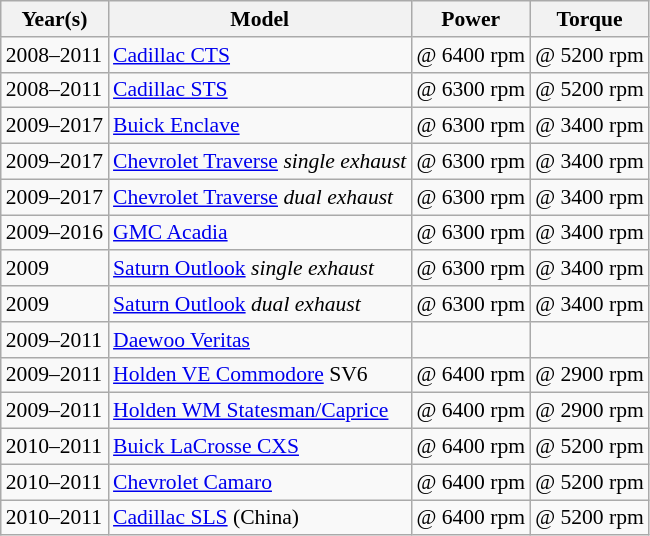<table class="wikitable" style="font-size: 90%">
<tr>
<th>Year(s)</th>
<th>Model</th>
<th>Power</th>
<th>Torque</th>
</tr>
<tr>
<td>2008–2011</td>
<td><a href='#'>Cadillac CTS</a></td>
<td> @ 6400 rpm</td>
<td> @ 5200 rpm</td>
</tr>
<tr>
<td>2008–2011</td>
<td><a href='#'>Cadillac STS</a></td>
<td> @ 6300 rpm</td>
<td> @ 5200 rpm</td>
</tr>
<tr>
<td>2009–2017</td>
<td><a href='#'>Buick Enclave</a></td>
<td> @ 6300 rpm</td>
<td> @ 3400 rpm</td>
</tr>
<tr>
<td>2009–2017</td>
<td><a href='#'>Chevrolet Traverse</a> <em>single exhaust</em></td>
<td> @ 6300 rpm</td>
<td> @ 3400 rpm</td>
</tr>
<tr>
<td>2009–2017</td>
<td><a href='#'>Chevrolet Traverse</a> <em>dual exhaust</em></td>
<td> @ 6300 rpm</td>
<td> @ 3400 rpm</td>
</tr>
<tr>
<td>2009–2016</td>
<td><a href='#'>GMC Acadia</a></td>
<td> @ 6300 rpm</td>
<td> @ 3400 rpm</td>
</tr>
<tr>
<td>2009</td>
<td><a href='#'>Saturn Outlook</a> <em>single exhaust</em></td>
<td> @ 6300 rpm</td>
<td> @ 3400 rpm</td>
</tr>
<tr>
<td>2009</td>
<td><a href='#'>Saturn Outlook</a> <em>dual exhaust</em></td>
<td> @ 6300 rpm</td>
<td> @ 3400 rpm</td>
</tr>
<tr>
<td>2009–2011</td>
<td><a href='#'>Daewoo Veritas</a></td>
<td></td>
<td></td>
</tr>
<tr>
<td>2009–2011</td>
<td><a href='#'>Holden VE Commodore</a> SV6</td>
<td> @ 6400 rpm</td>
<td> @ 2900 rpm</td>
</tr>
<tr>
<td>2009–2011</td>
<td><a href='#'>Holden WM Statesman/Caprice</a></td>
<td> @ 6400 rpm</td>
<td> @ 2900 rpm</td>
</tr>
<tr>
<td>2010–2011</td>
<td><a href='#'>Buick LaCrosse CXS</a></td>
<td> @ 6400 rpm</td>
<td> @ 5200 rpm</td>
</tr>
<tr>
<td>2010–2011</td>
<td><a href='#'>Chevrolet Camaro</a></td>
<td> @ 6400 rpm</td>
<td> @ 5200 rpm</td>
</tr>
<tr>
<td>2010–2011</td>
<td><a href='#'>Cadillac SLS</a> (China)</td>
<td> @ 6400 rpm</td>
<td> @ 5200 rpm</td>
</tr>
</table>
